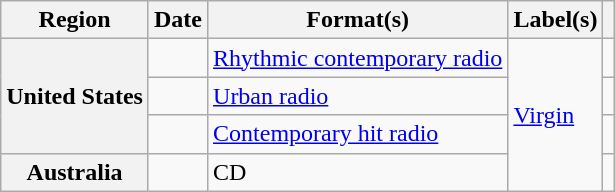<table class="wikitable plainrowheaders" style="text-align:left">
<tr>
<th scope="col">Region</th>
<th scope="col">Date</th>
<th scope="col">Format(s)</th>
<th scope="col">Label(s)</th>
<th scope="col"></th>
</tr>
<tr>
<th scope="row" rowspan="3">United States</th>
<td></td>
<td><a href='#'>Rhythmic contemporary radio</a></td>
<td rowspan="4"><a href='#'>Virgin</a></td>
<td></td>
</tr>
<tr>
<td></td>
<td><a href='#'>Urban radio</a></td>
<td></td>
</tr>
<tr>
<td></td>
<td><a href='#'>Contemporary hit radio</a></td>
<td></td>
</tr>
<tr>
<th scope="row">Australia</th>
<td></td>
<td>CD</td>
<td></td>
</tr>
</table>
